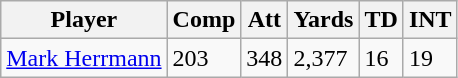<table class="wikitable">
<tr>
<th>Player</th>
<th>Comp</th>
<th>Att</th>
<th>Yards</th>
<th>TD</th>
<th>INT</th>
</tr>
<tr>
<td><a href='#'>Mark Herrmann</a></td>
<td>203</td>
<td>348</td>
<td>2,377</td>
<td>16</td>
<td>19</td>
</tr>
</table>
